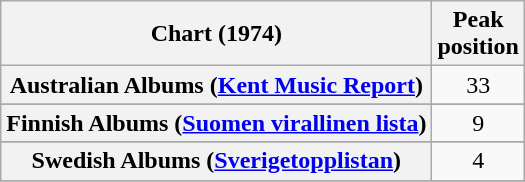<table class="wikitable sortable plainrowheaders" style="text-align:center">
<tr>
<th scope="col">Chart (1974)</th>
<th scope="col">Peak <br> position</th>
</tr>
<tr>
<th scope="row">Australian Albums (<a href='#'>Kent Music Report</a>)</th>
<td>33</td>
</tr>
<tr>
</tr>
<tr>
<th scope="row">Finnish Albums (<a href='#'>Suomen virallinen lista</a>)</th>
<td>9</td>
</tr>
<tr>
</tr>
<tr>
</tr>
<tr>
<th scope="row">Swedish Albums (<a href='#'>Sverigetopplistan</a>)</th>
<td>4</td>
</tr>
<tr>
</tr>
</table>
